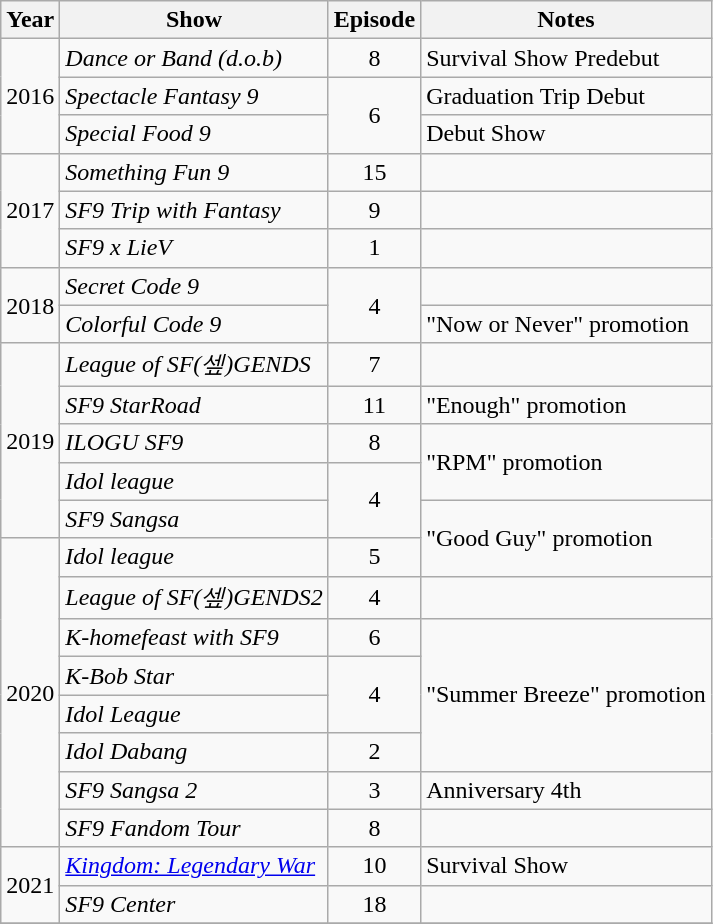<table class="wikitable">
<tr>
<th>Year</th>
<th>Show</th>
<th>Episode</th>
<th>Notes</th>
</tr>
<tr>
<td rowspan="3">2016</td>
<td><em>Dance or Band (d.o.b)</em></td>
<td style="text-align:center">8</td>
<td>Survival Show Predebut</td>
</tr>
<tr>
<td><em>Spectacle Fantasy 9</em></td>
<td style="text-align:center" rowspan="2">6</td>
<td>Graduation Trip Debut</td>
</tr>
<tr>
<td><em>Special Food 9</em></td>
<td>Debut Show</td>
</tr>
<tr>
<td rowspan="3">2017</td>
<td><em>Something Fun 9</em></td>
<td style="text-align:center">15</td>
<td></td>
</tr>
<tr>
<td><em>SF9 Trip with Fantasy</em></td>
<td style="text-align:center">9</td>
<td></td>
</tr>
<tr>
<td><em>SF9 x LieV</em></td>
<td style="text-align:center">1</td>
<td></td>
</tr>
<tr>
<td rowspan="2">2018</td>
<td><em>Secret Code 9</em></td>
<td style="text-align:center" rowspan="2">4</td>
<td></td>
</tr>
<tr>
<td><em>Colorful Code 9</em></td>
<td>"Now or Never" promotion</td>
</tr>
<tr>
<td rowspan="5">2019</td>
<td><em>League of SF(셒)GENDS</em></td>
<td style="text-align:center">7</td>
<td></td>
</tr>
<tr>
<td><em>SF9 StarRoad</em></td>
<td style="text-align:center">11</td>
<td>"Enough" promotion</td>
</tr>
<tr>
<td><em>ILOGU SF9</em></td>
<td style="text-align:center">8</td>
<td rowspan="2">"RPM" promotion</td>
</tr>
<tr>
<td><em>Idol league</em></td>
<td style="text-align:center" rowspan="2">4</td>
</tr>
<tr>
<td><em>SF9 Sangsa</em></td>
<td rowspan="2">"Good Guy" promotion</td>
</tr>
<tr>
<td rowspan="8">2020</td>
<td><em>Idol league</em></td>
<td style="text-align:center">5</td>
</tr>
<tr>
<td><em>League of SF(셒)GENDS2</em></td>
<td style="text-align:center">4</td>
<td></td>
</tr>
<tr>
<td><em>K-homefeast with SF9</em></td>
<td style="text-align:center">6</td>
<td rowspan="4">"Summer Breeze" promotion</td>
</tr>
<tr>
<td><em>K-Bob Star</em></td>
<td style="text-align:center" rowspan="2">4</td>
</tr>
<tr>
<td><em>Idol League</em></td>
</tr>
<tr>
<td><em>Idol Dabang</em></td>
<td style="text-align:center">2</td>
</tr>
<tr>
<td><em>SF9 Sangsa 2</em></td>
<td style="text-align:center">3</td>
<td>Anniversary 4th</td>
</tr>
<tr>
<td><em>SF9 Fandom Tour</em></td>
<td style="text-align:center">8</td>
<td></td>
</tr>
<tr>
<td rowspan="2">2021</td>
<td><em><a href='#'>Kingdom: Legendary War</a></em></td>
<td style="text-align:center">10</td>
<td>Survival Show</td>
</tr>
<tr>
<td><em>SF9 Center</em></td>
<td style="text-align:center">18</td>
<td></td>
</tr>
<tr>
</tr>
</table>
